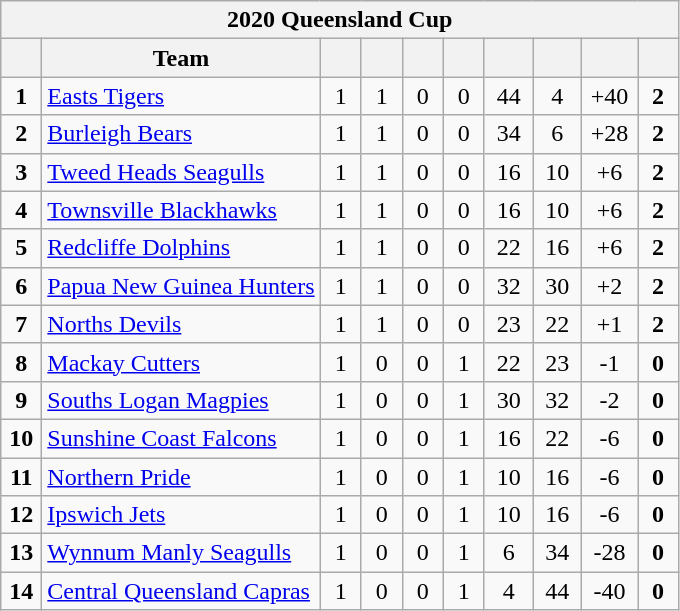<table class="wikitable" style="text-align:center;">
<tr>
<th colspan="11">2020 Queensland Cup</th>
</tr>
<tr>
<th width="20"></th>
<th>Team</th>
<th width="20"></th>
<th width="20"></th>
<th width="20"></th>
<th width="20"></th>
<th width="25"></th>
<th width="25"></th>
<th width="30"></th>
<th width="20"></th>
</tr>
<tr>
<td><strong>1</strong></td>
<td style="text-align:left;"> <a href='#'>Easts Tigers</a></td>
<td>1</td>
<td>1</td>
<td>0</td>
<td>0</td>
<td>44</td>
<td>4</td>
<td>+40</td>
<td><strong>2</strong></td>
</tr>
<tr>
<td><strong>2</strong></td>
<td style="text-align:left;"> <a href='#'>Burleigh Bears</a></td>
<td>1</td>
<td>1</td>
<td>0</td>
<td>0</td>
<td>34</td>
<td>6</td>
<td>+28</td>
<td><strong>2</strong></td>
</tr>
<tr>
<td><strong>3</strong></td>
<td style="text-align:left;"> <a href='#'>Tweed Heads Seagulls</a></td>
<td>1</td>
<td>1</td>
<td>0</td>
<td>0</td>
<td>16</td>
<td>10</td>
<td>+6</td>
<td><strong>2</strong></td>
</tr>
<tr>
<td><strong>4</strong></td>
<td style="text-align:left;"> <a href='#'>Townsville Blackhawks</a></td>
<td>1</td>
<td>1</td>
<td>0</td>
<td>0</td>
<td>16</td>
<td>10</td>
<td>+6</td>
<td><strong>2</strong></td>
</tr>
<tr>
<td><strong>5</strong></td>
<td style="text-align:left;"> <a href='#'>Redcliffe Dolphins</a></td>
<td>1</td>
<td>1</td>
<td>0</td>
<td>0</td>
<td>22</td>
<td>16</td>
<td>+6</td>
<td><strong>2</strong></td>
</tr>
<tr>
<td><strong>6</strong></td>
<td style="text-align:left;"> <a href='#'>Papua New Guinea Hunters</a></td>
<td>1</td>
<td>1</td>
<td>0</td>
<td>0</td>
<td>32</td>
<td>30</td>
<td>+2</td>
<td><strong>2</strong></td>
</tr>
<tr>
<td><strong>7</strong></td>
<td style="text-align:left;"> <a href='#'>Norths Devils</a></td>
<td>1</td>
<td>1</td>
<td>0</td>
<td>0</td>
<td>23</td>
<td>22</td>
<td>+1</td>
<td><strong>2</strong></td>
</tr>
<tr>
<td><strong>8</strong></td>
<td style="text-align:left;"> <a href='#'>Mackay Cutters</a></td>
<td>1</td>
<td>0</td>
<td>0</td>
<td>1</td>
<td>22</td>
<td>23</td>
<td>-1</td>
<td><strong>0</strong></td>
</tr>
<tr>
<td><strong>9</strong></td>
<td style="text-align:left;"> <a href='#'>Souths Logan Magpies</a></td>
<td>1</td>
<td>0</td>
<td>0</td>
<td>1</td>
<td>30</td>
<td>32</td>
<td>-2</td>
<td><strong>0</strong></td>
</tr>
<tr>
<td><strong>10</strong></td>
<td style="text-align:left;"> <a href='#'>Sunshine Coast Falcons</a></td>
<td>1</td>
<td>0</td>
<td>0</td>
<td>1</td>
<td>16</td>
<td>22</td>
<td>-6</td>
<td><strong>0</strong></td>
</tr>
<tr>
<td><strong>11</strong></td>
<td style="text-align:left;"> <a href='#'>Northern Pride</a></td>
<td>1</td>
<td>0</td>
<td>0</td>
<td>1</td>
<td>10</td>
<td>16</td>
<td>-6</td>
<td><strong>0</strong></td>
</tr>
<tr>
<td><strong>12</strong></td>
<td style="text-align:left;"> <a href='#'>Ipswich Jets</a></td>
<td>1</td>
<td>0</td>
<td>0</td>
<td>1</td>
<td>10</td>
<td>16</td>
<td>-6</td>
<td><strong>0</strong></td>
</tr>
<tr>
<td><strong>13</strong></td>
<td style="text-align:left;"> <a href='#'>Wynnum Manly Seagulls</a></td>
<td>1</td>
<td>0</td>
<td>0</td>
<td>1</td>
<td>6</td>
<td>34</td>
<td>-28</td>
<td><strong>0</strong></td>
</tr>
<tr>
<td><strong>14</strong></td>
<td style="text-align:left;"> <a href='#'>Central Queensland Capras</a></td>
<td>1</td>
<td>0</td>
<td>0</td>
<td>1</td>
<td>4</td>
<td>44</td>
<td>-40</td>
<td><strong>0</strong></td>
</tr>
</table>
